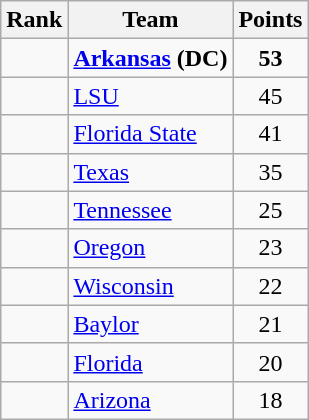<table class="wikitable sortable" style="text-align:center">
<tr>
<th>Rank</th>
<th>Team</th>
<th>Points</th>
</tr>
<tr>
<td></td>
<td align="left"><strong><a href='#'>Arkansas</a></strong>  <strong>(DC)</strong></td>
<td><strong>53</strong></td>
</tr>
<tr>
<td></td>
<td align="left"><a href='#'>LSU</a></td>
<td>45</td>
</tr>
<tr>
<td></td>
<td align="left"><a href='#'>Florida State</a></td>
<td>41</td>
</tr>
<tr>
<td></td>
<td align="left"><a href='#'>Texas</a></td>
<td>35</td>
</tr>
<tr>
<td></td>
<td align="left"><a href='#'>Tennessee</a></td>
<td>25</td>
</tr>
<tr>
<td></td>
<td align="left"><a href='#'>Oregon</a></td>
<td>23</td>
</tr>
<tr>
<td></td>
<td align="left"><a href='#'>Wisconsin</a></td>
<td>22</td>
</tr>
<tr>
<td></td>
<td align="left"><a href='#'>Baylor</a></td>
<td>21</td>
</tr>
<tr>
<td></td>
<td align="left"><a href='#'>Florida</a></td>
<td>20</td>
</tr>
<tr>
<td></td>
<td align="left"><a href='#'>Arizona</a></td>
<td>18</td>
</tr>
</table>
